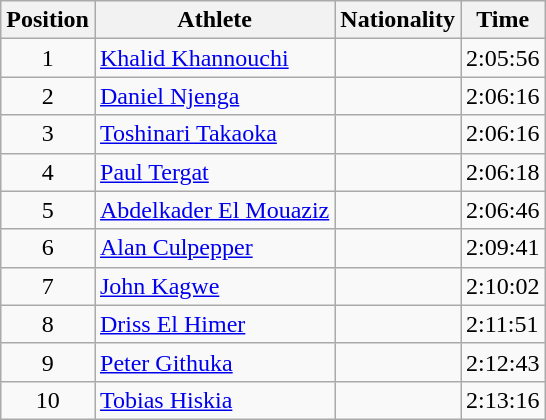<table class="wikitable sortable">
<tr>
<th>Position</th>
<th>Athlete</th>
<th>Nationality</th>
<th>Time</th>
</tr>
<tr>
<td style="text-align:center">1</td>
<td><a href='#'>Khalid Khannouchi</a></td>
<td></td>
<td>2:05:56</td>
</tr>
<tr>
<td style="text-align:center">2</td>
<td><a href='#'>Daniel Njenga</a></td>
<td></td>
<td>2:06:16</td>
</tr>
<tr>
<td style="text-align:center">3</td>
<td><a href='#'>Toshinari Takaoka</a></td>
<td></td>
<td>2:06:16</td>
</tr>
<tr>
<td style="text-align:center">4</td>
<td><a href='#'>Paul Tergat</a></td>
<td></td>
<td>2:06:18</td>
</tr>
<tr>
<td style="text-align:center">5</td>
<td><a href='#'>Abdelkader El Mouaziz</a></td>
<td></td>
<td>2:06:46</td>
</tr>
<tr>
<td style="text-align:center">6</td>
<td><a href='#'>Alan Culpepper</a></td>
<td></td>
<td>2:09:41</td>
</tr>
<tr>
<td style="text-align:center">7</td>
<td><a href='#'>John Kagwe</a></td>
<td></td>
<td>2:10:02</td>
</tr>
<tr>
<td style="text-align:center">8</td>
<td><a href='#'>Driss El Himer</a></td>
<td></td>
<td>2:11:51</td>
</tr>
<tr>
<td style="text-align:center">9</td>
<td><a href='#'>Peter Githuka</a></td>
<td></td>
<td>2:12:43</td>
</tr>
<tr>
<td style="text-align:center">10</td>
<td><a href='#'>Tobias Hiskia</a></td>
<td></td>
<td>2:13:16</td>
</tr>
</table>
